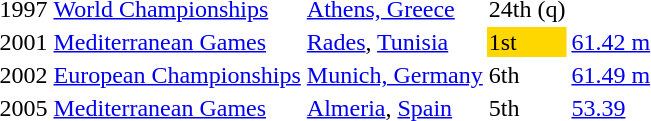<table>
<tr>
<td>1997</td>
<td><a href='#'>World Championships</a></td>
<td><a href='#'>Athens, Greece</a></td>
<td>24th (q)</td>
<td></td>
</tr>
<tr>
<td>2001</td>
<td><a href='#'>Mediterranean Games</a></td>
<td><a href='#'>Rades</a>, <a href='#'>Tunisia</a></td>
<td bgcolor="gold">1st</td>
<td><a href='#'>61.42 m</a></td>
</tr>
<tr>
<td>2002</td>
<td><a href='#'>European Championships</a></td>
<td><a href='#'>Munich, Germany</a></td>
<td>6th</td>
<td><a href='#'>61.49 m</a></td>
</tr>
<tr>
<td>2005</td>
<td><a href='#'>Mediterranean Games</a></td>
<td><a href='#'>Almeria</a>, <a href='#'>Spain</a></td>
<td>5th</td>
<td><a href='#'>53.39</a></td>
</tr>
</table>
